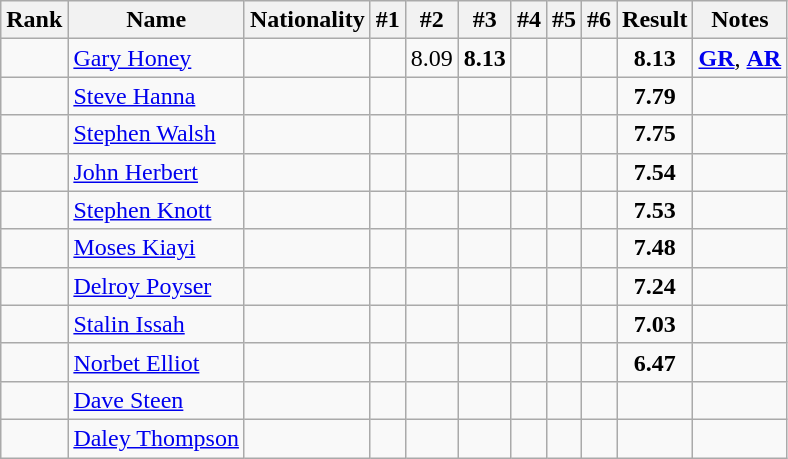<table class="wikitable sortable" style=" text-align:center">
<tr>
<th>Rank</th>
<th>Name</th>
<th>Nationality</th>
<th>#1</th>
<th>#2</th>
<th>#3</th>
<th>#4</th>
<th>#5</th>
<th>#6</th>
<th>Result</th>
<th>Notes</th>
</tr>
<tr>
<td></td>
<td align=left><a href='#'>Gary Honey</a></td>
<td align=left></td>
<td></td>
<td>8.09</td>
<td><strong>8.13</strong></td>
<td></td>
<td></td>
<td></td>
<td><strong>8.13</strong></td>
<td><strong><a href='#'>GR</a></strong>, <strong><a href='#'>AR</a></strong></td>
</tr>
<tr>
<td></td>
<td align=left><a href='#'>Steve Hanna</a></td>
<td align=left></td>
<td></td>
<td></td>
<td></td>
<td></td>
<td></td>
<td></td>
<td><strong>7.79</strong></td>
<td></td>
</tr>
<tr>
<td></td>
<td align=left><a href='#'>Stephen Walsh</a></td>
<td align=left></td>
<td></td>
<td></td>
<td></td>
<td></td>
<td></td>
<td></td>
<td><strong>7.75</strong></td>
<td></td>
</tr>
<tr>
<td></td>
<td align=left><a href='#'>John Herbert</a></td>
<td align=left></td>
<td></td>
<td></td>
<td></td>
<td></td>
<td></td>
<td></td>
<td><strong>7.54</strong></td>
<td></td>
</tr>
<tr>
<td></td>
<td align=left><a href='#'>Stephen Knott</a></td>
<td align=left></td>
<td></td>
<td></td>
<td></td>
<td></td>
<td></td>
<td></td>
<td><strong>7.53</strong></td>
<td></td>
</tr>
<tr>
<td></td>
<td align=left><a href='#'>Moses Kiayi</a></td>
<td align=left></td>
<td></td>
<td></td>
<td></td>
<td></td>
<td></td>
<td></td>
<td><strong>7.48</strong></td>
<td></td>
</tr>
<tr>
<td></td>
<td align=left><a href='#'>Delroy Poyser</a></td>
<td align=left></td>
<td></td>
<td></td>
<td></td>
<td></td>
<td></td>
<td></td>
<td><strong>7.24</strong></td>
<td></td>
</tr>
<tr>
<td></td>
<td align=left><a href='#'>Stalin Issah</a></td>
<td align=left></td>
<td></td>
<td></td>
<td></td>
<td></td>
<td></td>
<td></td>
<td><strong>7.03</strong></td>
<td></td>
</tr>
<tr>
<td></td>
<td align=left><a href='#'>Norbet Elliot</a></td>
<td align=left></td>
<td></td>
<td></td>
<td></td>
<td></td>
<td></td>
<td></td>
<td><strong>6.47</strong></td>
<td></td>
</tr>
<tr>
<td></td>
<td align=left><a href='#'>Dave Steen</a></td>
<td align=left></td>
<td></td>
<td></td>
<td></td>
<td></td>
<td></td>
<td></td>
<td><strong></strong></td>
<td></td>
</tr>
<tr>
<td></td>
<td align=left><a href='#'>Daley Thompson</a></td>
<td align=left></td>
<td></td>
<td></td>
<td></td>
<td></td>
<td></td>
<td></td>
<td><strong></strong></td>
<td></td>
</tr>
</table>
